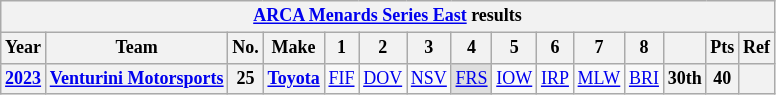<table class="wikitable" style="text-align:center; font-size:75%">
<tr>
<th colspan=15><a href='#'>ARCA Menards Series East</a> results</th>
</tr>
<tr>
<th>Year</th>
<th>Team</th>
<th>No.</th>
<th>Make</th>
<th>1</th>
<th>2</th>
<th>3</th>
<th>4</th>
<th>5</th>
<th>6</th>
<th>7</th>
<th>8</th>
<th></th>
<th>Pts</th>
<th>Ref</th>
</tr>
<tr>
<th><a href='#'>2023</a></th>
<th><a href='#'>Venturini Motorsports</a></th>
<th>25</th>
<th><a href='#'>Toyota</a></th>
<td><a href='#'>FIF</a></td>
<td><a href='#'>DOV</a></td>
<td><a href='#'>NSV</a></td>
<td style="background:#DFDFDF;"><a href='#'>FRS</a><br></td>
<td><a href='#'>IOW</a></td>
<td><a href='#'>IRP</a></td>
<td><a href='#'>MLW</a></td>
<td><a href='#'>BRI</a></td>
<th>30th</th>
<th>40</th>
<th></th>
</tr>
</table>
